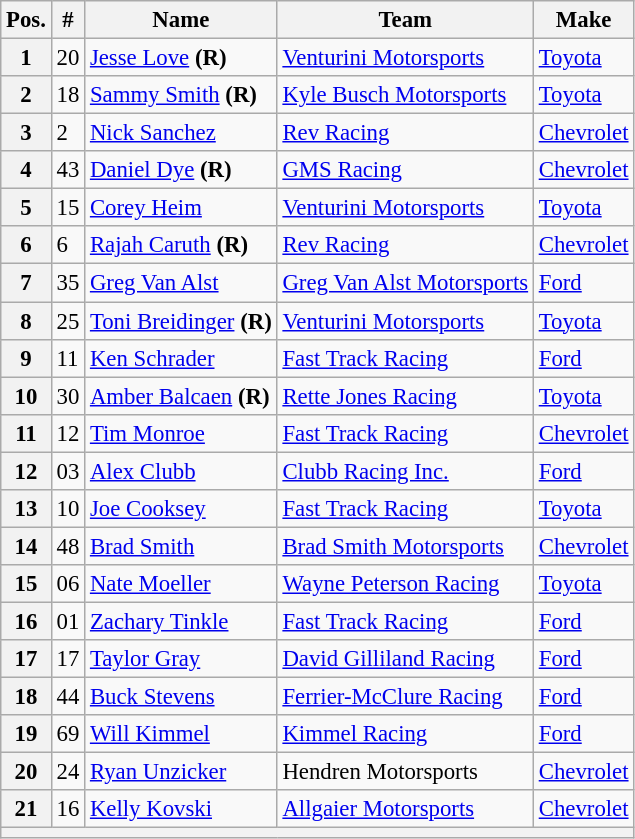<table class="wikitable" style="font-size:95%">
<tr>
<th>Pos.</th>
<th>#</th>
<th>Name</th>
<th>Team</th>
<th>Make</th>
</tr>
<tr>
<th>1</th>
<td>20</td>
<td><a href='#'>Jesse Love</a> <strong>(R)</strong></td>
<td><a href='#'>Venturini Motorsports</a></td>
<td><a href='#'>Toyota</a></td>
</tr>
<tr>
<th>2</th>
<td>18</td>
<td><a href='#'>Sammy Smith</a> <strong>(R)</strong></td>
<td><a href='#'>Kyle Busch Motorsports</a></td>
<td><a href='#'>Toyota</a></td>
</tr>
<tr>
<th>3</th>
<td>2</td>
<td><a href='#'>Nick Sanchez</a></td>
<td><a href='#'>Rev Racing</a></td>
<td><a href='#'>Chevrolet</a></td>
</tr>
<tr>
<th>4</th>
<td>43</td>
<td><a href='#'>Daniel Dye</a> <strong>(R)</strong></td>
<td><a href='#'>GMS Racing</a></td>
<td><a href='#'>Chevrolet</a></td>
</tr>
<tr>
<th>5</th>
<td>15</td>
<td><a href='#'>Corey Heim</a></td>
<td><a href='#'>Venturini Motorsports</a></td>
<td><a href='#'>Toyota</a></td>
</tr>
<tr>
<th>6</th>
<td>6</td>
<td><a href='#'>Rajah Caruth</a> <strong>(R)</strong></td>
<td><a href='#'>Rev Racing</a></td>
<td><a href='#'>Chevrolet</a></td>
</tr>
<tr>
<th>7</th>
<td>35</td>
<td><a href='#'>Greg Van Alst</a></td>
<td><a href='#'>Greg Van Alst Motorsports</a></td>
<td><a href='#'>Ford</a></td>
</tr>
<tr>
<th>8</th>
<td>25</td>
<td><a href='#'>Toni Breidinger</a> <strong>(R)</strong></td>
<td><a href='#'>Venturini Motorsports</a></td>
<td><a href='#'>Toyota</a></td>
</tr>
<tr>
<th>9</th>
<td>11</td>
<td><a href='#'>Ken Schrader</a></td>
<td><a href='#'>Fast Track Racing</a></td>
<td><a href='#'>Ford</a></td>
</tr>
<tr>
<th>10</th>
<td>30</td>
<td><a href='#'>Amber Balcaen</a> <strong>(R)</strong></td>
<td><a href='#'>Rette Jones Racing</a></td>
<td><a href='#'>Toyota</a></td>
</tr>
<tr>
<th>11</th>
<td>12</td>
<td><a href='#'>Tim Monroe</a></td>
<td><a href='#'>Fast Track Racing</a></td>
<td><a href='#'>Chevrolet</a></td>
</tr>
<tr>
<th>12</th>
<td>03</td>
<td><a href='#'>Alex Clubb</a></td>
<td><a href='#'>Clubb Racing Inc.</a></td>
<td><a href='#'>Ford</a></td>
</tr>
<tr>
<th>13</th>
<td>10</td>
<td><a href='#'>Joe Cooksey</a></td>
<td><a href='#'>Fast Track Racing</a></td>
<td><a href='#'>Toyota</a></td>
</tr>
<tr>
<th>14</th>
<td>48</td>
<td><a href='#'>Brad Smith</a></td>
<td><a href='#'>Brad Smith Motorsports</a></td>
<td><a href='#'>Chevrolet</a></td>
</tr>
<tr>
<th>15</th>
<td>06</td>
<td><a href='#'>Nate Moeller</a></td>
<td><a href='#'>Wayne Peterson Racing</a></td>
<td><a href='#'>Toyota</a></td>
</tr>
<tr>
<th>16</th>
<td>01</td>
<td><a href='#'>Zachary Tinkle</a></td>
<td><a href='#'>Fast Track Racing</a></td>
<td><a href='#'>Ford</a></td>
</tr>
<tr>
<th>17</th>
<td>17</td>
<td><a href='#'>Taylor Gray</a></td>
<td><a href='#'>David Gilliland Racing</a></td>
<td><a href='#'>Ford</a></td>
</tr>
<tr>
<th>18</th>
<td>44</td>
<td><a href='#'>Buck Stevens</a></td>
<td><a href='#'>Ferrier-McClure Racing</a></td>
<td><a href='#'>Ford</a></td>
</tr>
<tr>
<th>19</th>
<td>69</td>
<td><a href='#'>Will Kimmel</a></td>
<td><a href='#'>Kimmel Racing</a></td>
<td><a href='#'>Ford</a></td>
</tr>
<tr>
<th>20</th>
<td>24</td>
<td><a href='#'>Ryan Unzicker</a></td>
<td>Hendren Motorsports</td>
<td><a href='#'>Chevrolet</a></td>
</tr>
<tr>
<th>21</th>
<td>16</td>
<td><a href='#'>Kelly Kovski</a></td>
<td><a href='#'>Allgaier Motorsports</a></td>
<td><a href='#'>Chevrolet</a></td>
</tr>
<tr>
<th colspan="5"></th>
</tr>
</table>
